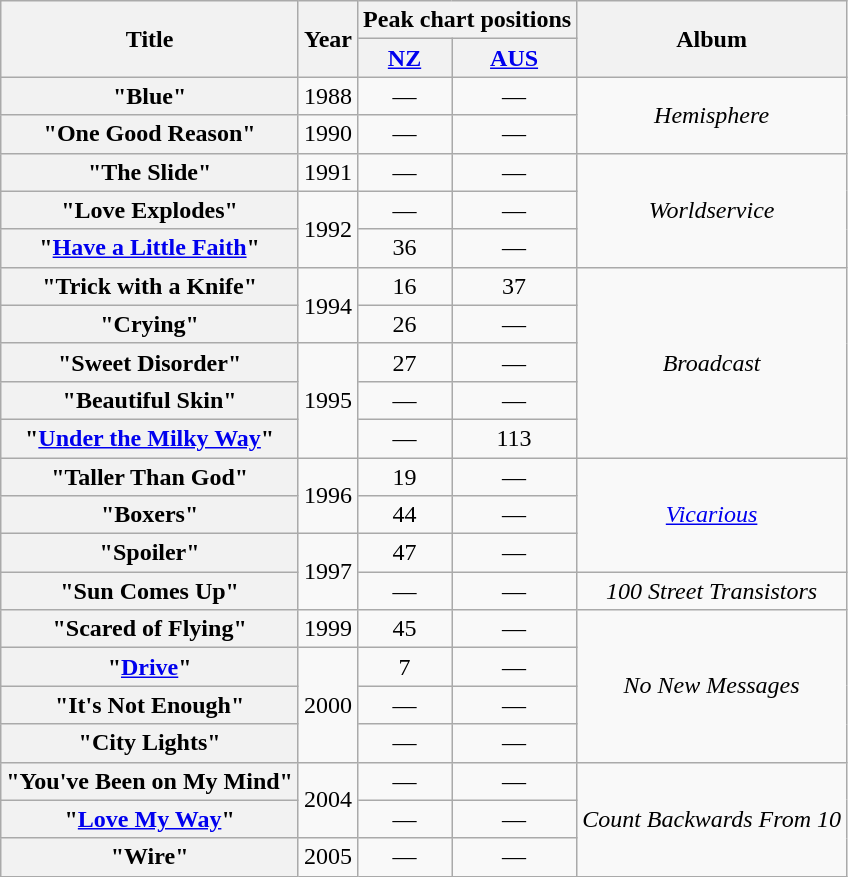<table class="wikitable plainrowheaders" style="text-align:center">
<tr>
<th rowspan="2">Title</th>
<th rowspan="2">Year</th>
<th colspan="2">Peak chart positions</th>
<th rowspan="2">Album</th>
</tr>
<tr>
<th scope="col"><a href='#'>NZ</a><br></th>
<th scope="col"><a href='#'>AUS</a><br></th>
</tr>
<tr>
<th scope="row">"Blue"</th>
<td>1988</td>
<td>—</td>
<td>—</td>
<td rowspan="2"><em>Hemisphere</em></td>
</tr>
<tr>
<th scope="row">"One Good Reason"</th>
<td>1990</td>
<td>—</td>
<td>—</td>
</tr>
<tr>
<th scope="row">"The Slide"</th>
<td>1991</td>
<td>—</td>
<td>—</td>
<td rowspan="3"><em>Worldservice</em></td>
</tr>
<tr>
<th scope="row">"Love Explodes"</th>
<td rowspan="2">1992</td>
<td>—</td>
<td>—</td>
</tr>
<tr>
<th scope="row">"<a href='#'>Have a Little Faith</a>"</th>
<td>36</td>
<td>—</td>
</tr>
<tr>
<th scope="row">"Trick with a Knife"</th>
<td rowspan="2">1994</td>
<td>16</td>
<td>37</td>
<td rowspan="5"><em>Broadcast</em></td>
</tr>
<tr>
<th scope="row">"Crying"</th>
<td>26</td>
<td>—</td>
</tr>
<tr>
<th scope="row">"Sweet Disorder"</th>
<td rowspan="3">1995</td>
<td>27</td>
<td>—</td>
</tr>
<tr>
<th scope="row">"Beautiful Skin"</th>
<td>—</td>
<td>—</td>
</tr>
<tr>
<th scope="row">"<a href='#'>Under the Milky Way</a>"</th>
<td>—</td>
<td>113</td>
</tr>
<tr>
<th scope="row">"Taller Than God"</th>
<td rowspan="2">1996</td>
<td>19</td>
<td>—</td>
<td rowspan="3"><a href='#'><em>Vicarious</em></a></td>
</tr>
<tr>
<th scope="row">"Boxers"</th>
<td>44</td>
<td>—</td>
</tr>
<tr>
<th scope="row">"Spoiler"</th>
<td rowspan="2">1997</td>
<td>47</td>
<td>—</td>
</tr>
<tr>
<th scope="row">"Sun Comes Up"</th>
<td>—</td>
<td>—</td>
<td><em>100 Street Transistors</em></td>
</tr>
<tr>
<th scope="row">"Scared of Flying"</th>
<td>1999</td>
<td>45</td>
<td>—</td>
<td rowspan="4"><em>No New Messages</em></td>
</tr>
<tr>
<th scope="row">"<a href='#'>Drive</a>"</th>
<td rowspan="3">2000</td>
<td>7</td>
<td>—</td>
</tr>
<tr>
<th scope="row">"It's Not Enough"</th>
<td>—</td>
<td>—</td>
</tr>
<tr>
<th scope="row">"City Lights"</th>
<td>—</td>
<td>—</td>
</tr>
<tr>
<th scope="row">"You've Been on My Mind"</th>
<td rowspan="2">2004</td>
<td>—</td>
<td>—</td>
<td rowspan="3"><em>Count Backwards From 10</em></td>
</tr>
<tr>
<th scope="row">"<a href='#'>Love My Way</a>"</th>
<td>—</td>
<td>—</td>
</tr>
<tr>
<th scope="row">"Wire"</th>
<td>2005</td>
<td>—</td>
<td>—</td>
</tr>
</table>
